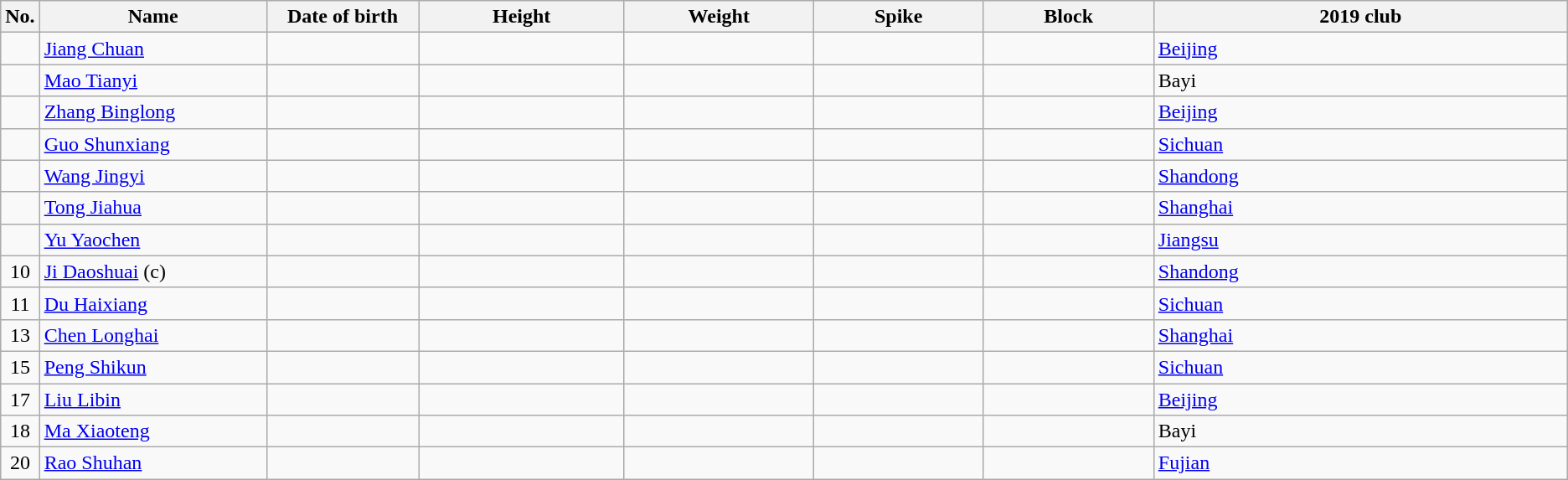<table class="wikitable sortable" style="text-align:center;">
<tr>
<th>No.</th>
<th style="width:12em">Name</th>
<th style="width:8em">Date of birth</th>
<th style="width:11em">Height</th>
<th style="width:10em">Weight</th>
<th style="width:9em">Spike</th>
<th style="width:9em">Block</th>
<th style="width:23em">2019 club</th>
</tr>
<tr>
<td></td>
<td align=left><a href='#'>Jiang Chuan</a></td>
<td align=right></td>
<td></td>
<td></td>
<td></td>
<td></td>
<td align=left> <a href='#'>Beijing</a></td>
</tr>
<tr>
<td></td>
<td align=left><a href='#'>Mao Tianyi</a></td>
<td align=right></td>
<td></td>
<td></td>
<td></td>
<td></td>
<td align=left> Bayi</td>
</tr>
<tr>
<td></td>
<td align=left><a href='#'>Zhang Binglong</a></td>
<td align=right></td>
<td></td>
<td></td>
<td></td>
<td></td>
<td align=left> <a href='#'>Beijing</a></td>
</tr>
<tr>
<td></td>
<td align=left><a href='#'>Guo Shunxiang</a></td>
<td align=right></td>
<td></td>
<td></td>
<td></td>
<td></td>
<td align=left> <a href='#'>Sichuan</a></td>
</tr>
<tr>
<td></td>
<td align=left><a href='#'>Wang Jingyi</a></td>
<td align=right></td>
<td></td>
<td></td>
<td></td>
<td></td>
<td align=left> <a href='#'>Shandong</a></td>
</tr>
<tr>
<td></td>
<td align=left><a href='#'>Tong Jiahua</a></td>
<td align=right></td>
<td></td>
<td></td>
<td></td>
<td></td>
<td align=left> <a href='#'>Shanghai</a></td>
</tr>
<tr>
<td></td>
<td align=left><a href='#'>Yu Yaochen</a></td>
<td align=right></td>
<td></td>
<td></td>
<td></td>
<td></td>
<td align=left> <a href='#'>Jiangsu</a></td>
</tr>
<tr>
<td>10</td>
<td align=left><a href='#'>Ji Daoshuai</a> (c)</td>
<td align=right></td>
<td></td>
<td></td>
<td></td>
<td></td>
<td align=left> <a href='#'>Shandong</a></td>
</tr>
<tr>
<td>11</td>
<td align=left><a href='#'>Du Haixiang</a></td>
<td align=right></td>
<td></td>
<td></td>
<td></td>
<td></td>
<td align=left> <a href='#'>Sichuan</a></td>
</tr>
<tr>
<td>13</td>
<td align=left><a href='#'>Chen Longhai</a></td>
<td align=right></td>
<td></td>
<td></td>
<td></td>
<td></td>
<td align=left> <a href='#'>Shanghai</a></td>
</tr>
<tr>
<td>15</td>
<td align=left><a href='#'>Peng Shikun</a></td>
<td align=right></td>
<td></td>
<td></td>
<td></td>
<td></td>
<td align=left> <a href='#'>Sichuan</a></td>
</tr>
<tr>
<td>17</td>
<td align=left><a href='#'>Liu Libin</a></td>
<td align=right></td>
<td></td>
<td></td>
<td></td>
<td></td>
<td align=left> <a href='#'>Beijing</a></td>
</tr>
<tr>
<td>18</td>
<td align=left><a href='#'>Ma Xiaoteng</a></td>
<td align=right></td>
<td></td>
<td></td>
<td></td>
<td></td>
<td align=left> Bayi</td>
</tr>
<tr>
<td>20</td>
<td align=left><a href='#'>Rao Shuhan</a></td>
<td align=right></td>
<td></td>
<td></td>
<td></td>
<td></td>
<td align=left> <a href='#'>Fujian</a></td>
</tr>
</table>
